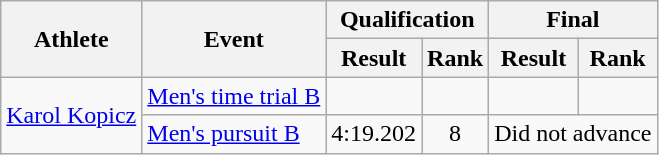<table class="wikitable">
<tr>
<th rowspan="2">Athlete</th>
<th rowspan="2">Event</th>
<th colspan="2">Qualification</th>
<th colspan="2">Final</th>
</tr>
<tr>
<th>Result</th>
<th>Rank</th>
<th>Result</th>
<th>Rank</th>
</tr>
<tr align="center">
<td rowspan="2" align="left"><a href='#'>Karol Kopicz</a></td>
<td align="left"><a href='#'>Men's time trial B</a></td>
<td></td>
<td></td>
<td></td>
<td></td>
</tr>
<tr align="center">
<td align="left"><a href='#'>Men's pursuit B</a></td>
<td>4:19.202</td>
<td>8</td>
<td colspan="2">Did not advance</td>
</tr>
</table>
